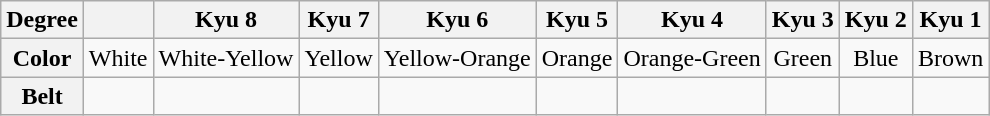<table class="wikitable" style="text-align:center;">
<tr>
<th>Degree</th>
<th></th>
<th>Kyu 8</th>
<th>Kyu 7</th>
<th>Kyu 6</th>
<th>Kyu 5</th>
<th>Kyu 4</th>
<th>Kyu 3</th>
<th>Kyu 2</th>
<th>Kyu 1</th>
</tr>
<tr>
<th>Color</th>
<td>White</td>
<td>White-Yellow</td>
<td>Yellow</td>
<td>Yellow-Orange</td>
<td>Orange</td>
<td>Orange-Green</td>
<td>Green</td>
<td>Blue</td>
<td>Brown</td>
</tr>
<tr>
<th>Belt</th>
<td></td>
<td></td>
<td></td>
<td></td>
<td></td>
<td></td>
<td></td>
<td></td>
<td></td>
</tr>
</table>
